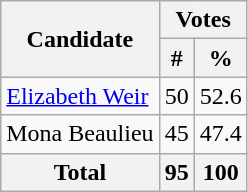<table class="wikitable">
<tr>
<th rowspan=2>Candidate</th>
<th colspan=2>Votes</th>
</tr>
<tr>
<th>#</th>
<th>%</th>
</tr>
<tr>
<td><a href='#'>Elizabeth Weir</a></td>
<td>50</td>
<td>52.6</td>
</tr>
<tr>
<td>Mona Beaulieu</td>
<td>45</td>
<td>47.4</td>
</tr>
<tr>
<th>Total</th>
<th>95</th>
<th>100</th>
</tr>
</table>
